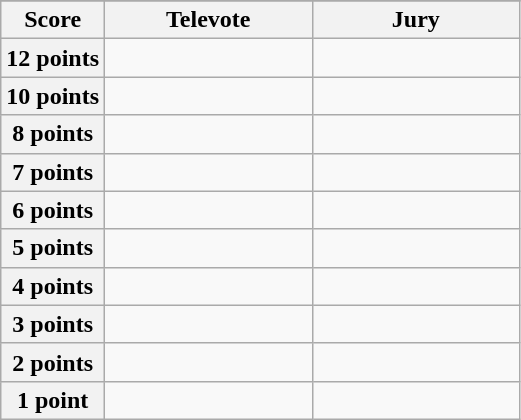<table class="wikitable">
<tr>
</tr>
<tr>
<th scope="col" width="20%">Score</th>
<th scope="col" width="40%">Televote</th>
<th scope="col" width="40%">Jury</th>
</tr>
<tr>
<th scope="row">12 points</th>
<td></td>
<td></td>
</tr>
<tr>
<th scope="row">10 points</th>
<td></td>
<td></td>
</tr>
<tr>
<th scope="row">8 points</th>
<td></td>
<td></td>
</tr>
<tr>
<th scope="row">7 points</th>
<td></td>
<td></td>
</tr>
<tr>
<th scope="row">6 points</th>
<td></td>
<td></td>
</tr>
<tr>
<th scope="row">5 points</th>
<td></td>
<td></td>
</tr>
<tr>
<th scope="row">4 points</th>
<td></td>
<td></td>
</tr>
<tr>
<th scope="row">3 points</th>
<td></td>
<td></td>
</tr>
<tr>
<th scope="row">2 points</th>
<td></td>
<td></td>
</tr>
<tr>
<th scope="row">1 point</th>
<td></td>
<td></td>
</tr>
</table>
